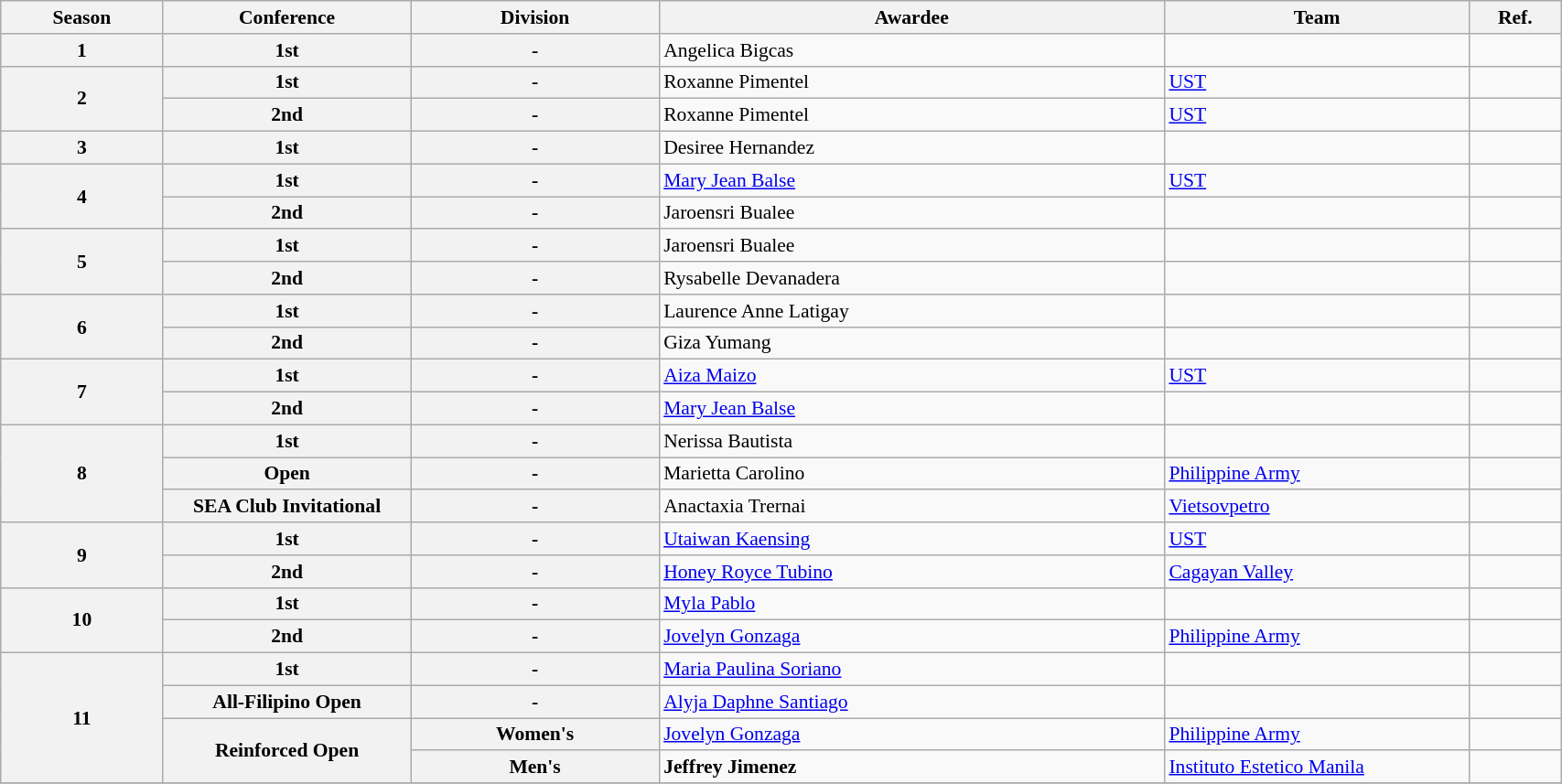<table class="wikitable" style="font-size:90%; width:90%">
<tr>
<th width="50">Season</th>
<th width="80">Conference</th>
<th width="80">Division</th>
<th width="170">Awardee</th>
<th width="100">Team</th>
<th width="20">Ref.</th>
</tr>
<tr>
<th>1</th>
<th>1st</th>
<th>-</th>
<td> Angelica Bigcas</td>
<td></td>
<td></td>
</tr>
<tr>
<th rowspan="2">2</th>
<th>1st</th>
<th>-</th>
<td> Roxanne Pimentel</td>
<td> <a href='#'>UST</a></td>
<td></td>
</tr>
<tr>
<th>2nd</th>
<th>-</th>
<td> Roxanne Pimentel</td>
<td> <a href='#'>UST</a></td>
<td></td>
</tr>
<tr>
<th>3</th>
<th>1st</th>
<th>-</th>
<td> Desiree Hernandez</td>
<td></td>
<td></td>
</tr>
<tr>
<th rowspan="2">4</th>
<th>1st</th>
<th>-</th>
<td> <a href='#'>Mary Jean Balse</a></td>
<td> <a href='#'>UST</a></td>
<td></td>
</tr>
<tr>
<th>2nd</th>
<th>-</th>
<td> Jaroensri Bualee</td>
<td></td>
<td></td>
</tr>
<tr>
<th rowspan="2">5</th>
<th>1st</th>
<th>-</th>
<td> Jaroensri Bualee</td>
<td></td>
<td></td>
</tr>
<tr>
<th>2nd</th>
<th>-</th>
<td> Rysabelle Devanadera</td>
<td></td>
<td></td>
</tr>
<tr>
<th rowspan="2">6</th>
<th>1st</th>
<th>-</th>
<td> Laurence Anne Latigay</td>
<td></td>
<td></td>
</tr>
<tr>
<th>2nd</th>
<th>-</th>
<td> Giza Yumang</td>
<td></td>
<td></td>
</tr>
<tr>
<th rowspan="2">7</th>
<th>1st</th>
<th>-</th>
<td> <a href='#'>Aiza Maizo</a></td>
<td> <a href='#'>UST</a></td>
<td></td>
</tr>
<tr>
<th>2nd</th>
<th>-</th>
<td> <a href='#'>Mary Jean Balse</a></td>
<td></td>
<td align="center"></td>
</tr>
<tr>
<th rowspan="3">8</th>
<th>1st</th>
<th>-</th>
<td> Nerissa Bautista</td>
<td></td>
<td align="center"></td>
</tr>
<tr>
<th>Open</th>
<th>-</th>
<td> Marietta Carolino</td>
<td> <a href='#'>Philippine Army</a></td>
<td align="center"></td>
</tr>
<tr>
<th>SEA Club Invitational</th>
<th>-</th>
<td> Anactaxia Trernai</td>
<td> <a href='#'>Vietsovpetro</a></td>
<td align="center"></td>
</tr>
<tr>
<th rowspan="2">9</th>
<th>1st</th>
<th>-</th>
<td> <a href='#'>Utaiwan Kaensing</a></td>
<td> <a href='#'>UST</a></td>
<td></td>
</tr>
<tr>
<th>2nd</th>
<th>-</th>
<td> <a href='#'>Honey Royce Tubino</a></td>
<td> <a href='#'>Cagayan Valley</a></td>
<td></td>
</tr>
<tr>
<th rowspan="2">10</th>
<th>1st</th>
<th>-</th>
<td> <a href='#'>Myla Pablo</a></td>
<td></td>
<td></td>
</tr>
<tr>
<th>2nd</th>
<th>-</th>
<td> <a href='#'>Jovelyn Gonzaga</a></td>
<td> <a href='#'>Philippine Army</a></td>
<td></td>
</tr>
<tr>
<th rowspan="4">11</th>
<th>1st</th>
<th>-</th>
<td> <a href='#'>Maria Paulina Soriano</a></td>
<td></td>
<td></td>
</tr>
<tr>
<th>All-Filipino Open</th>
<th>-</th>
<td> <a href='#'>Alyja Daphne Santiago</a></td>
<td></td>
<td></td>
</tr>
<tr>
<th rowspan="2">Reinforced Open</th>
<th>Women's</th>
<td> <a href='#'>Jovelyn Gonzaga</a></td>
<td> <a href='#'>Philippine Army</a></td>
<td></td>
</tr>
<tr>
<th>Men's</th>
<td> <strong>Jeffrey Jimenez</strong></td>
<td> <a href='#'>Instituto Estetico Manila</a></td>
<td></td>
</tr>
<tr>
</tr>
</table>
